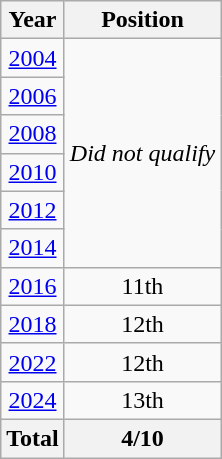<table class="wikitable" style="text-align: center;">
<tr>
<th>Year</th>
<th>Position</th>
</tr>
<tr>
<td> <a href='#'>2004</a></td>
<td rowspan=6><em>Did not qualify</em></td>
</tr>
<tr>
<td> <a href='#'>2006</a></td>
</tr>
<tr>
<td> <a href='#'>2008</a></td>
</tr>
<tr>
<td> <a href='#'>2010</a></td>
</tr>
<tr>
<td> <a href='#'>2012</a></td>
</tr>
<tr>
<td> <a href='#'>2014</a></td>
</tr>
<tr>
<td> <a href='#'>2016</a></td>
<td>11th</td>
</tr>
<tr>
<td> <a href='#'>2018</a></td>
<td>12th</td>
</tr>
<tr>
<td> <a href='#'>2022</a></td>
<td>12th</td>
</tr>
<tr>
<td> <a href='#'>2024</a></td>
<td>13th</td>
</tr>
<tr>
<th>Total</th>
<th>4/10</th>
</tr>
</table>
